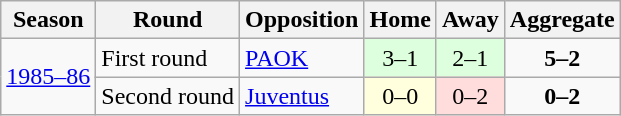<table class="wikitable">
<tr>
<th>Season</th>
<th>Round</th>
<th>Opposition</th>
<th>Home</th>
<th>Away</th>
<th>Aggregate</th>
</tr>
<tr>
<td rowspan=2><a href='#'>1985–86</a></td>
<td>First round</td>
<td> <a href='#'>PAOK</a></td>
<td style="text-align:center; background:#dfd;">3–1</td>
<td style="text-align:center; background:#dfd;">2–1</td>
<td style="text-align:center;"><strong>5–2</strong></td>
</tr>
<tr>
<td>Second round</td>
<td> <a href='#'>Juventus</a></td>
<td style="text-align:center; background:#ffd;">0–0</td>
<td style="text-align:center; background:#fdd;">0–2</td>
<td style="text-align:center;"><strong>0–2</strong></td>
</tr>
</table>
